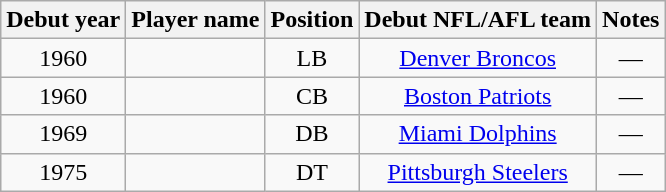<table class="wikitable sortable">
<tr>
<th>Debut year</th>
<th>Player name</th>
<th>Position</th>
<th>Debut NFL/AFL team</th>
<th>Notes</th>
</tr>
<tr>
<td align="center">1960</td>
<td align="center"></td>
<td align="center">LB</td>
<td align="center"><a href='#'>Denver Broncos</a></td>
<td align="center">—</td>
</tr>
<tr>
<td align="center">1960</td>
<td align="center"></td>
<td align="center">CB</td>
<td align="center"><a href='#'>Boston Patriots</a></td>
<td align="center">—</td>
</tr>
<tr>
<td align="center">1969</td>
<td align="center"></td>
<td align="center">DB</td>
<td align="center"><a href='#'>Miami Dolphins</a></td>
<td align="center">—</td>
</tr>
<tr>
<td align="center">1975</td>
<td align="center"></td>
<td align="center">DT</td>
<td align="center"><a href='#'>Pittsburgh Steelers</a></td>
<td align="center">—</td>
</tr>
</table>
